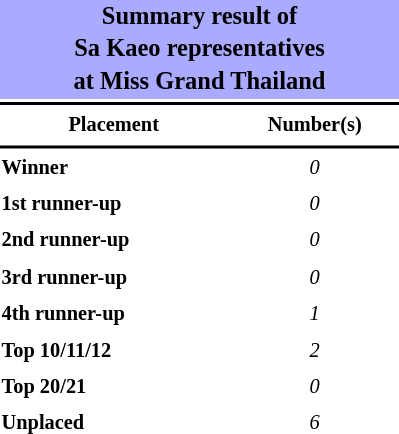<table style="width: 270px; font-size:85%; line-height:1.5em;">
<tr>
<th colspan="2" align="center" style="background:#AAF;"><big>Summary result of<br>Sa Kaeo representatives<br>at Miss Grand Thailand</big></th>
</tr>
<tr>
<td colspan="2" style="background:black"></td>
</tr>
<tr>
<th scope="col">Placement</th>
<th scope="col">Number(s)</th>
</tr>
<tr>
<td colspan="2" style="background:black"></td>
</tr>
<tr>
<td align="left"><strong>Winner</strong></td>
<td align="center"><em>0</em></td>
</tr>
<tr>
<td align="left"><strong>1st runner-up</strong></td>
<td align="center"><em>0</em></td>
</tr>
<tr>
<td align="left"><strong>2nd runner-up</strong></td>
<td align="center"><em>0</em></td>
</tr>
<tr>
<td align="left"><strong>3rd runner-up</strong></td>
<td align="center"><em>0</em></td>
</tr>
<tr>
<td align="left"><strong>4th runner-up</strong></td>
<td align="center"><em>1</em></td>
</tr>
<tr>
<td align="left"><strong>Top 10/11/12</strong></td>
<td align="center"><em>2</em></td>
</tr>
<tr>
<td align="left"><strong>Top 20/21</strong></td>
<td align="center"><em>0</em></td>
</tr>
<tr>
<td align="left"><strong>Unplaced</strong></td>
<td align="center"><em>6</em></td>
</tr>
</table>
